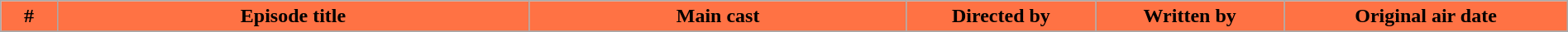<table class="wikitable plainrowheaders" style="margin: auto; width: 100%">
<tr>
<th style="background:#FF7244;" width="3%;">#</th>
<th style="background:#FF7244;" width="25%;">Episode title</th>
<th style="background:#FF7244;" width="20%;">Main cast</th>
<th style="background:#FF7244;" width="10%;">Directed by</th>
<th style="background:#FF7244;" width="10%;">Written by</th>
<th style="background:#FF7244;" width="15%;">Original air date</th>
</tr>
<tr>
</tr>
</table>
